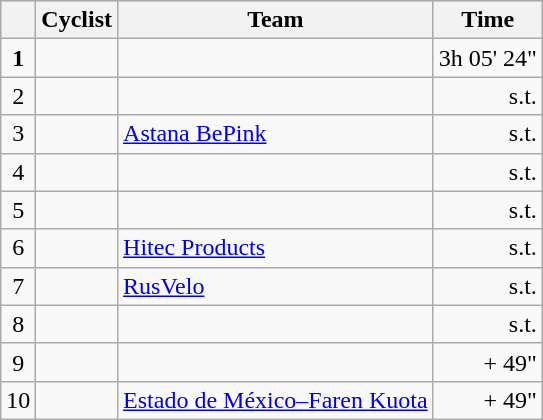<table class="wikitable">
<tr style="background:#ccccff;">
<th></th>
<th>Cyclist</th>
<th>Team</th>
<th>Time</th>
</tr>
<tr>
<td align=center><strong>1</strong></td>
<td></td>
<td></td>
<td align=right>3h 05' 24"</td>
</tr>
<tr>
<td align=center>2</td>
<td> </td>
<td></td>
<td align=right>s.t.</td>
</tr>
<tr>
<td align=center>3</td>
<td></td>
<td><a href='#'>Astana BePink</a></td>
<td align=right>s.t.</td>
</tr>
<tr>
<td align=center>4</td>
<td></td>
<td></td>
<td align=right>s.t.</td>
</tr>
<tr>
<td align=center>5</td>
<td></td>
<td></td>
<td align=right>s.t.</td>
</tr>
<tr>
<td align=center>6</td>
<td></td>
<td><a href='#'>Hitec Products</a></td>
<td align=right>s.t.</td>
</tr>
<tr>
<td align=center>7</td>
<td></td>
<td><a href='#'>RusVelo</a></td>
<td align=right>s.t.</td>
</tr>
<tr>
<td align=center>8</td>
<td></td>
<td></td>
<td align=right>s.t.</td>
</tr>
<tr>
<td align=center>9</td>
<td></td>
<td></td>
<td align=right>+ 49"</td>
</tr>
<tr>
<td align=center>10</td>
<td></td>
<td><a href='#'>Estado de México–Faren Kuota</a></td>
<td align=right>+ 49"</td>
</tr>
</table>
